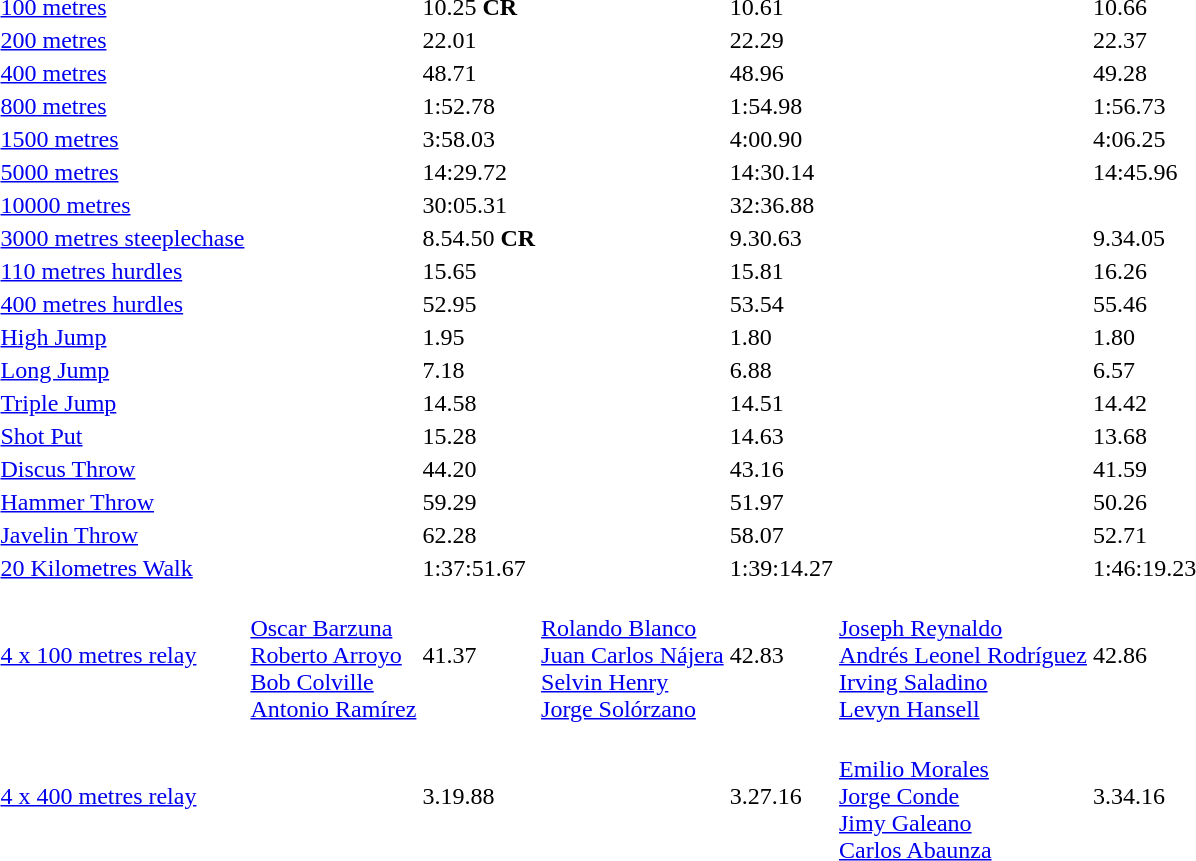<table>
<tr>
<td><a href='#'>100 metres</a></td>
<td></td>
<td>10.25 <strong>CR</strong></td>
<td></td>
<td>10.61</td>
<td></td>
<td>10.66</td>
</tr>
<tr>
<td><a href='#'>200 metres</a></td>
<td></td>
<td>22.01</td>
<td></td>
<td>22.29</td>
<td></td>
<td>22.37</td>
</tr>
<tr>
<td><a href='#'>400 metres</a></td>
<td></td>
<td>48.71</td>
<td></td>
<td>48.96</td>
<td></td>
<td>49.28</td>
</tr>
<tr>
<td><a href='#'>800 metres</a></td>
<td></td>
<td>1:52.78</td>
<td></td>
<td>1:54.98</td>
<td></td>
<td>1:56.73</td>
</tr>
<tr>
<td><a href='#'>1500 metres</a></td>
<td></td>
<td>3:58.03</td>
<td></td>
<td>4:00.90</td>
<td></td>
<td>4:06.25</td>
</tr>
<tr>
<td><a href='#'>5000 metres</a></td>
<td></td>
<td>14:29.72</td>
<td></td>
<td>14:30.14</td>
<td></td>
<td>14:45.96</td>
</tr>
<tr>
<td><a href='#'>10000 metres</a></td>
<td></td>
<td>30:05.31</td>
<td></td>
<td>32:36.88</td>
<td></td>
<td></td>
</tr>
<tr>
<td><a href='#'>3000 metres steeplechase</a></td>
<td></td>
<td>8.54.50 <strong>CR</strong></td>
<td></td>
<td>9.30.63</td>
<td></td>
<td>9.34.05</td>
</tr>
<tr>
<td><a href='#'>110 metres hurdles</a></td>
<td></td>
<td>15.65</td>
<td></td>
<td>15.81</td>
<td></td>
<td>16.26</td>
</tr>
<tr>
<td><a href='#'>400 metres hurdles</a></td>
<td></td>
<td>52.95</td>
<td></td>
<td>53.54</td>
<td></td>
<td>55.46</td>
</tr>
<tr>
<td><a href='#'>High Jump</a></td>
<td></td>
<td>1.95</td>
<td></td>
<td>1.80</td>
<td></td>
<td>1.80</td>
</tr>
<tr>
<td><a href='#'>Long Jump</a></td>
<td></td>
<td>7.18</td>
<td></td>
<td>6.88</td>
<td></td>
<td>6.57</td>
</tr>
<tr>
<td><a href='#'>Triple Jump</a></td>
<td></td>
<td>14.58</td>
<td></td>
<td>14.51</td>
<td></td>
<td>14.42</td>
</tr>
<tr>
<td><a href='#'>Shot Put</a></td>
<td></td>
<td>15.28</td>
<td></td>
<td>14.63</td>
<td></td>
<td>13.68</td>
</tr>
<tr>
<td><a href='#'>Discus Throw</a></td>
<td></td>
<td>44.20</td>
<td></td>
<td>43.16</td>
<td></td>
<td>41.59</td>
</tr>
<tr>
<td><a href='#'>Hammer Throw</a></td>
<td></td>
<td>59.29</td>
<td></td>
<td>51.97</td>
<td></td>
<td>50.26</td>
</tr>
<tr>
<td><a href='#'>Javelin Throw</a></td>
<td></td>
<td>62.28</td>
<td></td>
<td>58.07</td>
<td></td>
<td>52.71</td>
</tr>
<tr>
<td><a href='#'>20 Kilometres Walk</a></td>
<td></td>
<td>1:37:51.67</td>
<td></td>
<td>1:39:14.27</td>
<td></td>
<td>1:46:19.23</td>
</tr>
<tr>
<td><a href='#'>4 x 100 metres relay</a></td>
<td> <br> <a href='#'>Oscar Barzuna</a> <br> <a href='#'>Roberto Arroyo</a> <br> <a href='#'>Bob Colville</a> <br> <a href='#'>Antonio Ramírez</a></td>
<td>41.37</td>
<td> <br> <a href='#'>Rolando Blanco</a> <br> <a href='#'>Juan Carlos Nájera</a> <br> <a href='#'>Selvin Henry</a> <br> <a href='#'>Jorge Solórzano</a></td>
<td>42.83</td>
<td> <br> <a href='#'>Joseph Reynaldo</a> <br> <a href='#'>Andrés Leonel Rodríguez</a> <br> <a href='#'>Irving Saladino</a> <br> <a href='#'>Levyn Hansell</a></td>
<td>42.86</td>
</tr>
<tr>
<td><a href='#'>4 x 400 metres relay</a></td>
<td></td>
<td>3.19.88</td>
<td></td>
<td>3.27.16</td>
<td> <br> <a href='#'>Emilio Morales</a> <br> <a href='#'>Jorge Conde</a> <br> <a href='#'>Jimy Galeano</a> <br> <a href='#'>Carlos Abaunza</a></td>
<td>3.34.16</td>
</tr>
</table>
